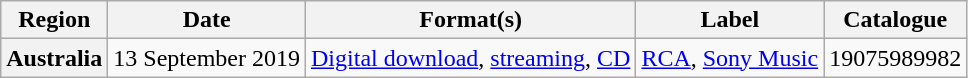<table class="wikitable plainrowheaders">
<tr>
<th scope="col">Region</th>
<th scope="col">Date</th>
<th scope="col">Format(s)</th>
<th scope="col">Label</th>
<th scope="col">Catalogue</th>
</tr>
<tr>
<th scope="row">Australia</th>
<td>13 September 2019</td>
<td><a href='#'>Digital download</a>, <a href='#'>streaming</a>, <a href='#'>CD</a></td>
<td><a href='#'>RCA</a>, <a href='#'>Sony Music</a></td>
<td>19075989982</td>
</tr>
</table>
